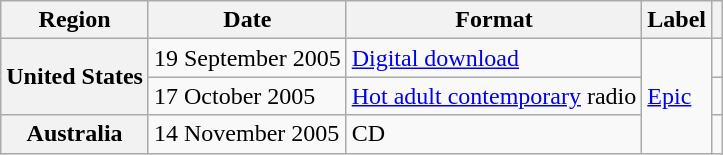<table class="wikitable plainrowheaders">
<tr>
<th scope="col">Region</th>
<th scope="col">Date</th>
<th scope="col">Format</th>
<th scope="col">Label</th>
<th scope="col"></th>
</tr>
<tr>
<th scope="row" rowspan="2">United States</th>
<td>19 September 2005</td>
<td><a href='#'>Digital download</a></td>
<td rowspan="3"><a href='#'>Epic</a></td>
<td></td>
</tr>
<tr>
<td>17 October 2005</td>
<td><a href='#'>Hot adult contemporary</a> radio</td>
<td></td>
</tr>
<tr>
<th scope="row">Australia</th>
<td>14 November 2005</td>
<td>CD</td>
<td></td>
</tr>
</table>
